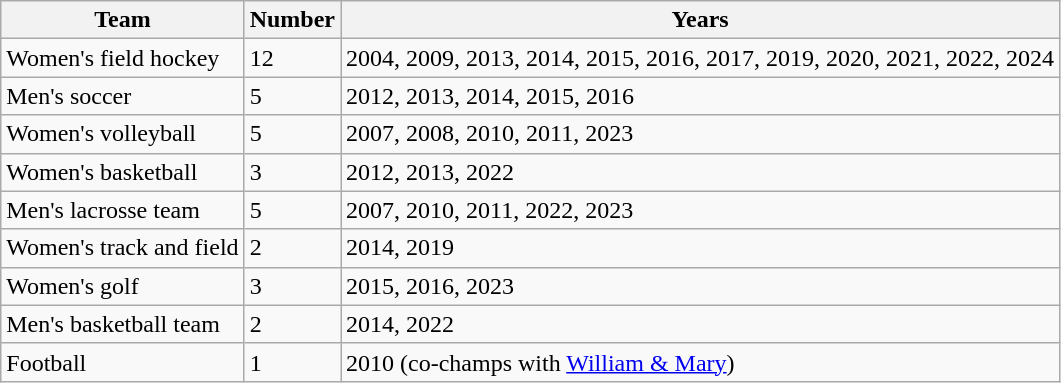<table class="wikitable">
<tr>
<th>Team</th>
<th>Number</th>
<th>Years</th>
</tr>
<tr>
<td>Women's field hockey</td>
<td>12</td>
<td>2004, 2009, 2013, 2014, 2015, 2016, 2017, 2019, 2020, 2021, 2022, 2024</td>
</tr>
<tr>
<td>Men's soccer</td>
<td>5</td>
<td>2012, 2013, 2014, 2015, 2016</td>
</tr>
<tr>
<td>Women's volleyball</td>
<td>5</td>
<td>2007, 2008, 2010, 2011, 2023</td>
</tr>
<tr>
<td>Women's basketball</td>
<td>3</td>
<td>2012, 2013, 2022</td>
</tr>
<tr>
<td>Men's lacrosse team</td>
<td>5</td>
<td>2007, 2010, 2011, 2022, 2023</td>
</tr>
<tr>
<td>Women's track and field</td>
<td>2</td>
<td>2014, 2019</td>
</tr>
<tr>
<td>Women's golf</td>
<td>3</td>
<td>2015, 2016, 2023</td>
</tr>
<tr>
<td>Men's basketball team</td>
<td>2</td>
<td>2014, 2022</td>
</tr>
<tr>
<td>Football</td>
<td>1</td>
<td>2010 (co-champs with <a href='#'>William & Mary</a>)</td>
</tr>
</table>
